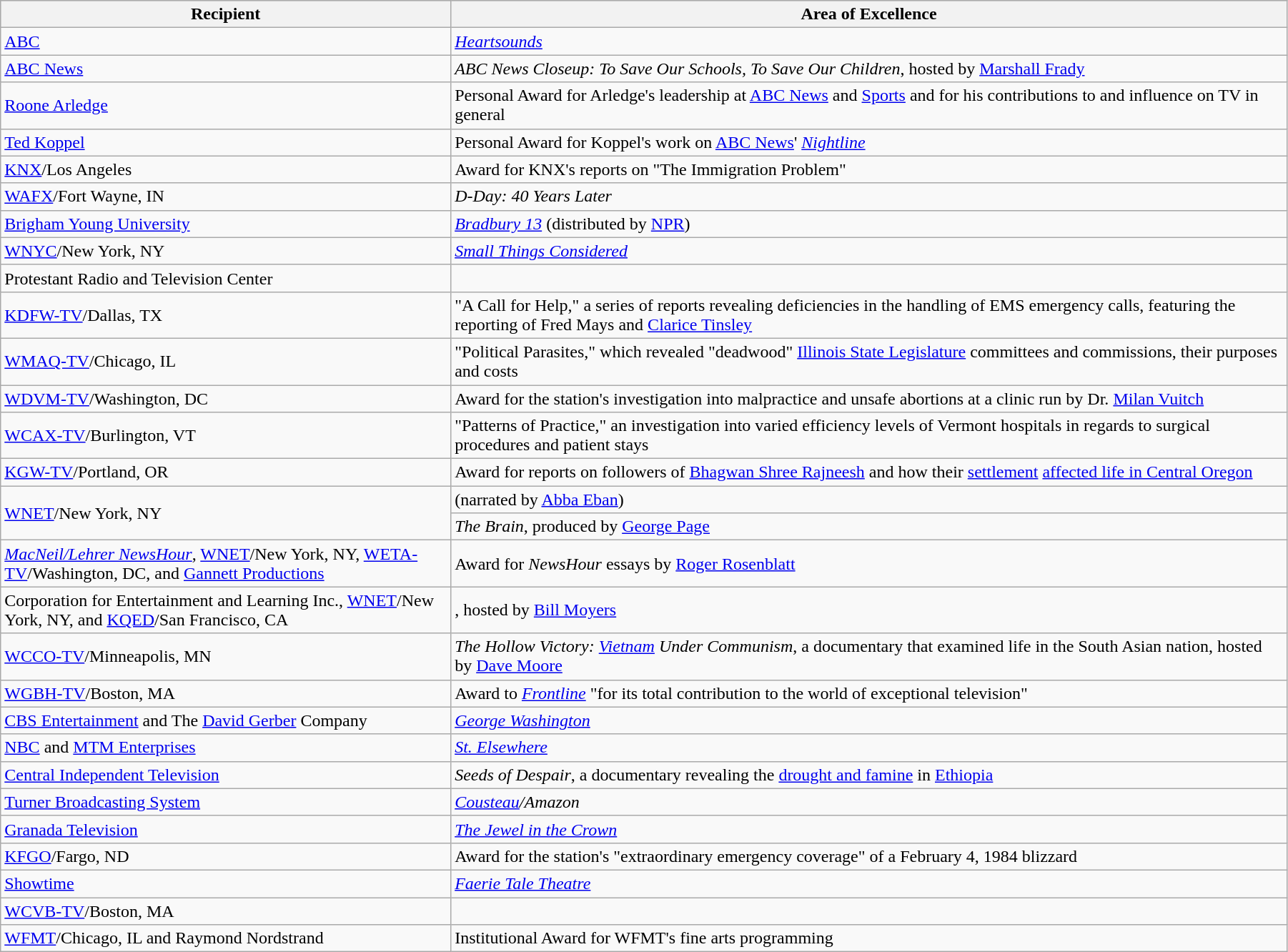<table class="wikitable" style="width:95%">
<tr bgcolor="#CCCCCC">
<th width=35%>Recipient</th>
<th width=65%>Area of Excellence</th>
</tr>
<tr>
<td><a href='#'>ABC</a></td>
<td><em><a href='#'>Heartsounds</a></em></td>
</tr>
<tr>
<td><a href='#'>ABC News</a></td>
<td><em>ABC News Closeup: To Save Our Schools, To Save Our Children</em>, hosted by <a href='#'>Marshall Frady</a></td>
</tr>
<tr>
<td><a href='#'>Roone Arledge</a></td>
<td>Personal Award for Arledge's leadership at <a href='#'>ABC News</a> and <a href='#'>Sports</a> and for his contributions to and influence on TV in general</td>
</tr>
<tr>
<td><a href='#'>Ted Koppel</a></td>
<td>Personal Award for Koppel's work on <a href='#'>ABC News</a>' <em><a href='#'>Nightline</a></em></td>
</tr>
<tr>
<td><a href='#'>KNX</a>/Los Angeles</td>
<td>Award for KNX's reports on "The Immigration Problem"</td>
</tr>
<tr>
<td><a href='#'>WAFX</a>/Fort Wayne, IN</td>
<td><em>D-Day: 40 Years Later</em></td>
</tr>
<tr>
<td><a href='#'>Brigham Young University</a></td>
<td><em><a href='#'>Bradbury 13</a></em> (distributed by <a href='#'>NPR</a>)</td>
</tr>
<tr>
<td><a href='#'>WNYC</a>/New York, NY</td>
<td><em><a href='#'>Small Things Considered</a></em></td>
</tr>
<tr>
<td>Protestant Radio and Television Center</td>
<td><em></em></td>
</tr>
<tr>
<td><a href='#'>KDFW-TV</a>/Dallas, TX</td>
<td>"A Call for Help," a series of reports revealing deficiencies in the handling of EMS emergency calls, featuring the reporting of Fred Mays and <a href='#'>Clarice Tinsley</a></td>
</tr>
<tr>
<td><a href='#'>WMAQ-TV</a>/Chicago, IL</td>
<td>"Political Parasites," which revealed "deadwood" <a href='#'>Illinois State Legislature</a> committees and commissions, their purposes and costs</td>
</tr>
<tr>
<td><a href='#'>WDVM-TV</a>/Washington, DC</td>
<td>Award for the station's investigation into malpractice and unsafe abortions at a clinic run by Dr. <a href='#'>Milan Vuitch</a></td>
</tr>
<tr>
<td><a href='#'>WCAX-TV</a>/Burlington, VT</td>
<td>"Patterns of Practice," an investigation into varied efficiency levels of Vermont hospitals in regards to surgical procedures and patient stays</td>
</tr>
<tr>
<td><a href='#'>KGW-TV</a>/Portland, OR</td>
<td>Award for reports on followers of <a href='#'>Bhagwan Shree Rajneesh</a> and how their <a href='#'>settlement</a> <a href='#'>affected life in Central Oregon</a></td>
</tr>
<tr>
<td rowspan="2"><a href='#'>WNET</a>/New York, NY</td>
<td><em></em> (narrated by <a href='#'>Abba Eban</a>)</td>
</tr>
<tr>
<td><em>The Brain</em>, produced by <a href='#'>George Page</a></td>
</tr>
<tr>
<td><em><a href='#'>MacNeil/Lehrer NewsHour</a></em>, <a href='#'>WNET</a>/New York, NY, <a href='#'>WETA-TV</a>/Washington, DC, and <a href='#'>Gannett Productions</a></td>
<td>Award for <em>NewsHour</em> essays by <a href='#'>Roger Rosenblatt</a></td>
</tr>
<tr>
<td>Corporation for Entertainment and Learning Inc., <a href='#'>WNET</a>/New York, NY, and <a href='#'>KQED</a>/San Francisco, CA</td>
<td><em></em>, hosted by <a href='#'>Bill Moyers</a></td>
</tr>
<tr>
<td><a href='#'>WCCO-TV</a>/Minneapolis, MN</td>
<td><em>The Hollow Victory: <a href='#'>Vietnam</a> Under Communism</em>, a documentary that examined life in the South Asian nation, hosted by <a href='#'>Dave Moore</a></td>
</tr>
<tr>
<td><a href='#'>WGBH-TV</a>/Boston, MA</td>
<td>Award to <em><a href='#'>Frontline</a></em> "for its total contribution to the world of exceptional television"</td>
</tr>
<tr>
<td><a href='#'>CBS Entertainment</a> and The <a href='#'>David Gerber</a> Company</td>
<td><em><a href='#'>George Washington</a></em></td>
</tr>
<tr>
<td><a href='#'>NBC</a> and <a href='#'>MTM Enterprises</a></td>
<td><em><a href='#'>St. Elsewhere</a></em></td>
</tr>
<tr>
<td><a href='#'>Central Independent Television</a></td>
<td><em>Seeds of Despair</em>, a documentary revealing the <a href='#'>drought and famine</a> in <a href='#'>Ethiopia</a></td>
</tr>
<tr>
<td><a href='#'>Turner Broadcasting System</a></td>
<td><em><a href='#'>Cousteau</a>/Amazon</em></td>
</tr>
<tr>
<td><a href='#'>Granada Television</a></td>
<td><em><a href='#'>The Jewel in the Crown</a></em></td>
</tr>
<tr>
<td><a href='#'>KFGO</a>/Fargo, ND</td>
<td>Award for the station's "extraordinary emergency coverage" of a February 4, 1984 blizzard</td>
</tr>
<tr>
<td><a href='#'>Showtime</a></td>
<td><em><a href='#'>Faerie Tale Theatre</a></em></td>
</tr>
<tr>
<td><a href='#'>WCVB-TV</a>/Boston, MA</td>
<td><em></em></td>
</tr>
<tr>
<td><a href='#'>WFMT</a>/Chicago, IL and Raymond Nordstrand</td>
<td>Institutional Award for WFMT's fine arts programming</td>
</tr>
</table>
